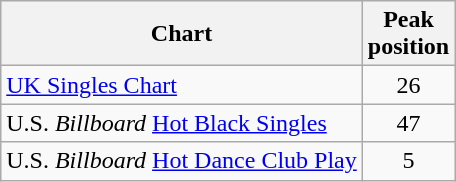<table class="wikitable sortable">
<tr>
<th>Chart</th>
<th>Peak<br>position</th>
</tr>
<tr>
<td><a href='#'>UK Singles Chart</a></td>
<td style="text-align:center;">26</td>
</tr>
<tr>
<td>U.S. <em>Billboard</em> <a href='#'>Hot Black Singles</a></td>
<td style="text-align:center;">47</td>
</tr>
<tr>
<td>U.S. <em>Billboard</em> <a href='#'>Hot Dance Club Play</a></td>
<td style="text-align:center;">5</td>
</tr>
</table>
